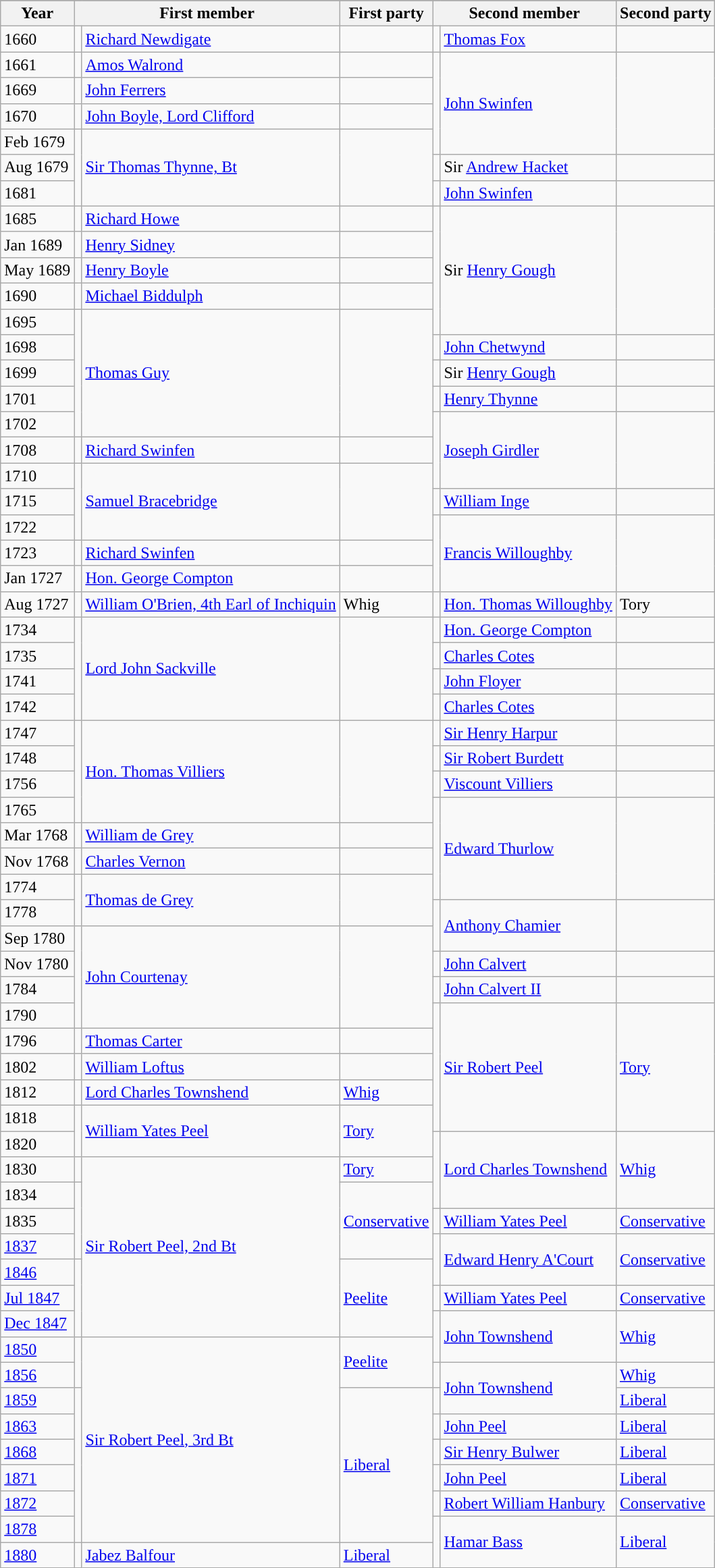<table class="wikitable">
<tr>
</tr>
<tr>
<th>Year</th>
<th colspan="2">First member</th>
<th>First party</th>
<th colspan="2">Second member</th>
<th>Second party</th>
</tr>
<tr>
<td>1660</td>
<td></td>
<td><a href='#'>Richard Newdigate</a> </td>
<td></td>
<td></td>
<td><a href='#'>Thomas Fox</a> </td>
<td></td>
</tr>
<tr>
<td>1661</td>
<td></td>
<td><a href='#'>Amos Walrond</a> </td>
<td></td>
<td rowspan="4"></td>
<td rowspan="4"><a href='#'>John Swinfen</a>   </td>
<td rowspan="4"></td>
</tr>
<tr>
<td>1669</td>
<td></td>
<td><a href='#'>John Ferrers</a> </td>
<td></td>
</tr>
<tr>
<td>1670</td>
<td></td>
<td><a href='#'>John Boyle, Lord Clifford</a> </td>
<td></td>
</tr>
<tr>
<td>Feb 1679</td>
<td rowspan="3"></td>
<td rowspan="3"><a href='#'>Sir Thomas Thynne, Bt</a> </td>
<td rowspan="3"></td>
</tr>
<tr>
<td>Aug 1679</td>
<td></td>
<td>Sir <a href='#'>Andrew Hacket</a> </td>
<td></td>
</tr>
<tr>
<td>1681</td>
<td></td>
<td><a href='#'>John Swinfen</a>   </td>
<td></td>
</tr>
<tr>
<td>1685</td>
<td></td>
<td><a href='#'>Richard Howe</a></td>
<td></td>
<td rowspan="5"></td>
<td rowspan="5">Sir <a href='#'>Henry Gough</a> </td>
<td rowspan="5"></td>
</tr>
<tr>
<td>Jan 1689</td>
<td></td>
<td><a href='#'>Henry Sidney</a></td>
<td></td>
</tr>
<tr>
<td>May 1689</td>
<td></td>
<td><a href='#'>Henry Boyle</a></td>
<td></td>
</tr>
<tr>
<td>1690</td>
<td></td>
<td><a href='#'>Michael Biddulph</a> </td>
<td></td>
</tr>
<tr>
<td>1695</td>
<td rowspan="5"></td>
<td rowspan="5"><a href='#'>Thomas Guy</a> </td>
<td rowspan="5"></td>
</tr>
<tr>
<td>1698</td>
<td></td>
<td><a href='#'>John Chetwynd</a> </td>
<td></td>
</tr>
<tr>
<td>1699</td>
<td></td>
<td>Sir <a href='#'>Henry Gough</a> </td>
<td></td>
</tr>
<tr>
<td>1701</td>
<td></td>
<td><a href='#'>Henry Thynne</a> </td>
<td></td>
</tr>
<tr>
<td>1702</td>
<td rowspan="3"></td>
<td rowspan="3"><a href='#'>Joseph Girdler</a>  </td>
<td rowspan="3"></td>
</tr>
<tr>
<td>1708</td>
<td></td>
<td><a href='#'>Richard Swinfen</a> </td>
<td></td>
</tr>
<tr>
<td>1710</td>
<td rowspan="3"></td>
<td rowspan="3"><a href='#'>Samuel Bracebridge</a>  </td>
<td rowspan="3"></td>
</tr>
<tr>
<td>1715</td>
<td></td>
<td><a href='#'>William Inge</a> </td>
<td></td>
</tr>
<tr>
<td>1722</td>
<td rowspan="3"></td>
<td rowspan="3"><a href='#'>Francis Willoughby</a>  </td>
<td rowspan="3"></td>
</tr>
<tr>
<td>1723</td>
<td></td>
<td><a href='#'>Richard Swinfen</a> </td>
<td></td>
</tr>
<tr>
<td>Jan 1727</td>
<td></td>
<td><a href='#'>Hon. George Compton</a></td>
<td></td>
</tr>
<tr>
<td>Aug 1727</td>
<td style="color:inherit;background-color:"></td>
<td><a href='#'>William O'Brien, 4th Earl of Inchiquin</a> </td>
<td>Whig</td>
<td style="color:inherit;background-color:"></td>
<td><a href='#'>Hon. Thomas Willoughby</a> </td>
<td>Tory</td>
</tr>
<tr>
<td>1734</td>
<td rowspan="4"></td>
<td rowspan="4"><a href='#'>Lord John Sackville</a>  </td>
<td rowspan="4"></td>
<td></td>
<td><a href='#'>Hon. George Compton</a> </td>
<td></td>
</tr>
<tr>
<td>1735</td>
<td></td>
<td><a href='#'>Charles Cotes</a> </td>
<td></td>
</tr>
<tr>
<td>1741</td>
<td></td>
<td><a href='#'>John Floyer</a>     </td>
<td></td>
</tr>
<tr>
<td>1742</td>
<td></td>
<td><a href='#'>Charles Cotes</a>     </td>
<td></td>
</tr>
<tr>
<td>1747</td>
<td rowspan="4"></td>
<td rowspan="4"><a href='#'>Hon. Thomas Villiers</a>  </td>
<td rowspan="4"></td>
<td></td>
<td><a href='#'>Sir Henry Harpur</a> </td>
<td></td>
</tr>
<tr>
<td>1748</td>
<td></td>
<td><a href='#'>Sir Robert Burdett</a>  </td>
<td></td>
</tr>
<tr>
<td>1756</td>
<td></td>
<td><a href='#'>Viscount Villiers</a> </td>
<td></td>
</tr>
<tr>
<td>1765</td>
<td rowspan="4"></td>
<td rowspan="4"><a href='#'>Edward Thurlow</a> </td>
<td rowspan="4"></td>
</tr>
<tr>
<td>Mar 1768</td>
<td></td>
<td><a href='#'>William de Grey</a> </td>
<td></td>
</tr>
<tr>
<td>Nov 1768</td>
<td></td>
<td><a href='#'>Charles Vernon</a> </td>
<td></td>
</tr>
<tr>
<td>1774</td>
<td rowspan="2"></td>
<td rowspan="2"><a href='#'>Thomas de Grey</a> </td>
<td rowspan="2"></td>
</tr>
<tr>
<td>1778</td>
<td rowspan="2"></td>
<td rowspan="2"><a href='#'>Anthony Chamier</a>  </td>
<td rowspan="2"></td>
</tr>
<tr>
<td>Sep 1780</td>
<td rowspan="4"></td>
<td rowspan="4"><a href='#'>John Courtenay</a>  </td>
<td rowspan="4"></td>
</tr>
<tr>
<td>Nov 1780</td>
<td></td>
<td><a href='#'>John Calvert</a>  </td>
<td></td>
</tr>
<tr>
<td>1784</td>
<td></td>
<td><a href='#'>John Calvert II</a>  </td>
<td></td>
</tr>
<tr>
<td>1790</td>
<td rowspan="5" style="color:inherit;background-color:"></td>
<td rowspan="5"><a href='#'>Sir Robert Peel</a> </td>
<td rowspan="5"><a href='#'>Tory</a></td>
</tr>
<tr>
<td>1796</td>
<td></td>
<td><a href='#'>Thomas Carter</a>     </td>
<td></td>
</tr>
<tr>
<td>1802</td>
<td></td>
<td><a href='#'>William Loftus</a> </td>
<td></td>
</tr>
<tr>
<td>1812</td>
<td style="color:inherit;background-color:"></td>
<td><a href='#'>Lord Charles Townshend</a> </td>
<td><a href='#'>Whig</a></td>
</tr>
<tr>
<td>1818</td>
<td rowspan="2" style="color:inherit;background-color:"></td>
<td rowspan="2"><a href='#'>William Yates Peel</a>  </td>
<td rowspan="2"><a href='#'>Tory</a></td>
</tr>
<tr>
<td>1820</td>
<td rowspan="3" style="color:inherit;background-color:"></td>
<td rowspan="3"><a href='#'>Lord Charles Townshend</a> </td>
<td rowspan="3"><a href='#'>Whig</a></td>
</tr>
<tr>
<td>1830</td>
<td style="color:inherit;background-color: "></td>
<td rowspan="7"><a href='#'>Sir Robert Peel, 2nd Bt</a> </td>
<td><a href='#'>Tory</a></td>
</tr>
<tr>
<td>1834</td>
<td rowspan="3" style="color:inherit;background-color: "></td>
<td rowspan="3"><a href='#'>Conservative</a></td>
</tr>
<tr>
<td>1835</td>
<td style="color:inherit;background-color: "></td>
<td><a href='#'>William Yates Peel</a>  </td>
<td><a href='#'>Conservative</a></td>
</tr>
<tr>
<td><a href='#'>1837</a></td>
<td rowspan="2" style="color:inherit;background-color: "></td>
<td rowspan="2"><a href='#'>Edward Henry A'Court</a> </td>
<td rowspan="2"><a href='#'>Conservative</a></td>
</tr>
<tr>
<td><a href='#'>1846</a></td>
<td rowspan="3" style="color:inherit;background-color: "></td>
<td rowspan="3"><a href='#'>Peelite</a></td>
</tr>
<tr>
<td><a href='#'>Jul 1847</a></td>
<td style="color:inherit;background-color: "></td>
<td><a href='#'>William Yates Peel</a>  </td>
<td><a href='#'>Conservative</a></td>
</tr>
<tr>
<td><a href='#'>Dec 1847</a></td>
<td rowspan="2" style="color:inherit;background-color: "></td>
<td rowspan="2"><a href='#'>John Townshend</a> </td>
<td rowspan="2"><a href='#'>Whig</a></td>
</tr>
<tr>
<td><a href='#'>1850</a></td>
<td rowspan="2" style="color:inherit;background-color: "></td>
<td rowspan="8"><a href='#'>Sir Robert Peel, 3rd Bt</a> </td>
<td rowspan="2"><a href='#'>Peelite</a></td>
</tr>
<tr>
<td><a href='#'>1856</a></td>
<td style="color:inherit;background-color: "></td>
<td rowspan="2"><a href='#'>John Townshend</a> </td>
<td><a href='#'>Whig</a></td>
</tr>
<tr>
<td><a href='#'>1859</a></td>
<td rowspan="6" style="color:inherit;background-color: "></td>
<td rowspan="6"><a href='#'>Liberal</a></td>
<td style="color:inherit;background-color: "></td>
<td><a href='#'>Liberal</a></td>
</tr>
<tr>
<td><a href='#'>1863</a></td>
<td style="color:inherit;background-color: "></td>
<td><a href='#'>John Peel</a></td>
<td><a href='#'>Liberal</a></td>
</tr>
<tr>
<td><a href='#'>1868</a></td>
<td style="color:inherit;background-color: "></td>
<td><a href='#'>Sir Henry Bulwer</a> </td>
<td><a href='#'>Liberal</a></td>
</tr>
<tr>
<td><a href='#'>1871</a></td>
<td style="color:inherit;background-color: "></td>
<td><a href='#'>John Peel</a></td>
<td><a href='#'>Liberal</a></td>
</tr>
<tr>
<td><a href='#'>1872</a></td>
<td style="color:inherit;background-color: "></td>
<td><a href='#'>Robert William Hanbury</a> </td>
<td><a href='#'>Conservative</a></td>
</tr>
<tr>
<td><a href='#'>1878</a></td>
<td rowspan="2" style="color:inherit;background-color: "></td>
<td rowspan="2"><a href='#'>Hamar Bass</a>  </td>
<td rowspan="2"><a href='#'>Liberal</a></td>
</tr>
<tr>
<td><a href='#'>1880</a></td>
<td style="color:inherit;background-color: "></td>
<td><a href='#'>Jabez Balfour</a> </td>
<td><a href='#'>Liberal</a></td>
</tr>
</table>
